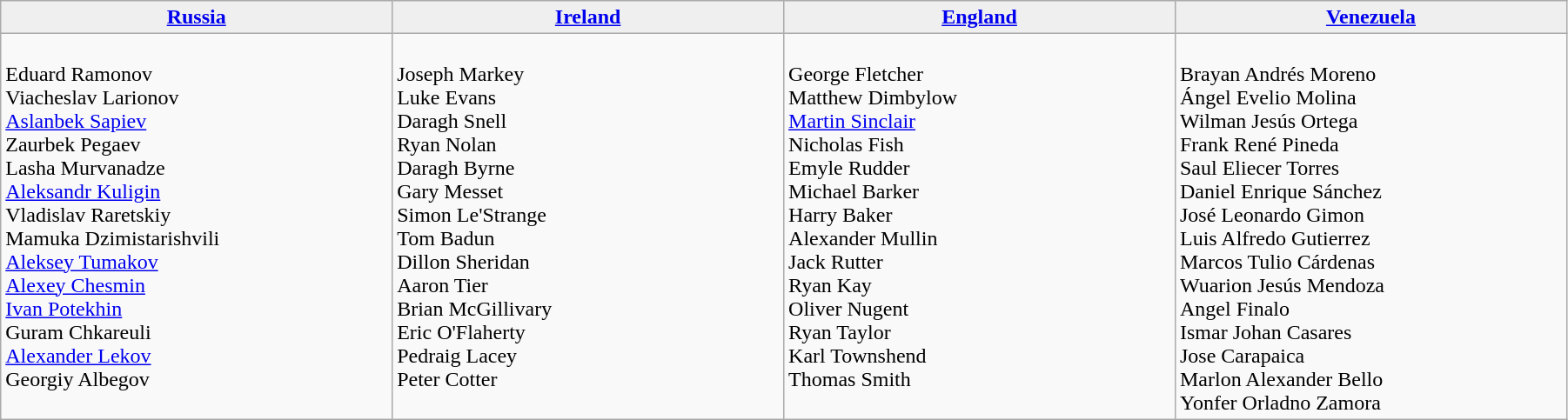<table class="wikitable mw-collapsible mw-collapsed" cellpadding=5 cellspacing=0 style="width:95%">
<tr align=center>
<td bgcolor="#efefef" width="200"><strong> <a href='#'>Russia</a></strong></td>
<td bgcolor="#efefef" width="200"><strong> <a href='#'>Ireland</a></strong></td>
<td bgcolor="#efefef" width="200"><strong> <a href='#'>England</a></strong></td>
<td bgcolor="#efefef" width="200"><strong> <a href='#'>Venezuela</a></strong></td>
</tr>
<tr valign=top>
<td><br>Eduard Ramonov<br>
Viacheslav Larionov<br>
<a href='#'>Aslanbek Sapiev</a><br>
Zaurbek Pegaev<br>
Lasha Murvanadze<br>
<a href='#'>Aleksandr Kuligin</a><br>
Vladislav Raretskiy<br>
Mamuka Dzimistarishvili<br>
<a href='#'>Aleksey Tumakov</a><br>
<a href='#'>Alexey Chesmin</a><br>
<a href='#'>Ivan Potekhin</a><br>
Guram Chkareuli<br>
<a href='#'>Alexander Lekov</a><br>
Georgiy Albegov<br></td>
<td><br>Joseph Markey<br>
Luke Evans<br>
Daragh Snell<br>
Ryan Nolan<br>
Daragh Byrne<br>
Gary Messet<br>
Simon Le'Strange<br>
Tom Badun<br>
Dillon Sheridan<br>
Aaron Tier<br>
Brian McGillivary<br>
Eric O'Flaherty<br>
Pedraig Lacey<br>
Peter Cotter<br></td>
<td><br>George Fletcher<br>
Matthew Dimbylow<br>
<a href='#'>Martin Sinclair</a><br>
Nicholas Fish<br>
Emyle Rudder<br>
Michael Barker<br>
Harry Baker<br>
Alexander Mullin<br>
Jack Rutter<br>
Ryan Kay<br>
Oliver Nugent<br>
Ryan Taylor<br>
Karl Townshend<br>
Thomas Smith<br></td>
<td><br>Brayan Andrés Moreno<br>
Ángel Evelio Molina<br>
Wilman Jesús Ortega<br>
Frank René Pineda<br>
Saul Eliecer Torres<br>
Daniel Enrique Sánchez<br>
José Leonardo Gimon<br>
Luis Alfredo Gutierrez<br>
Marcos Tulio Cárdenas<br>
Wuarion Jesús Mendoza<br>
Angel Finalo<br>
Ismar Johan Casares<br>
Jose Carapaica<br>
Marlon Alexander Bello<br>
Yonfer Orladno Zamora<br></td>
</tr>
</table>
